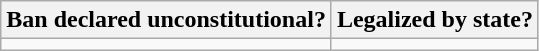<table class="wikitable">
<tr>
<th>Ban declared unconstitutional?</th>
<th>Legalized by state?</th>
</tr>
<tr>
<td></td>
<td></td>
</tr>
</table>
